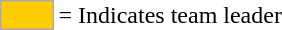<table>
<tr>
<td style="background-color:#FFCC00; border:1px solid #aaaaaa; width:2em;"></td>
<td>= Indicates team leader</td>
</tr>
</table>
